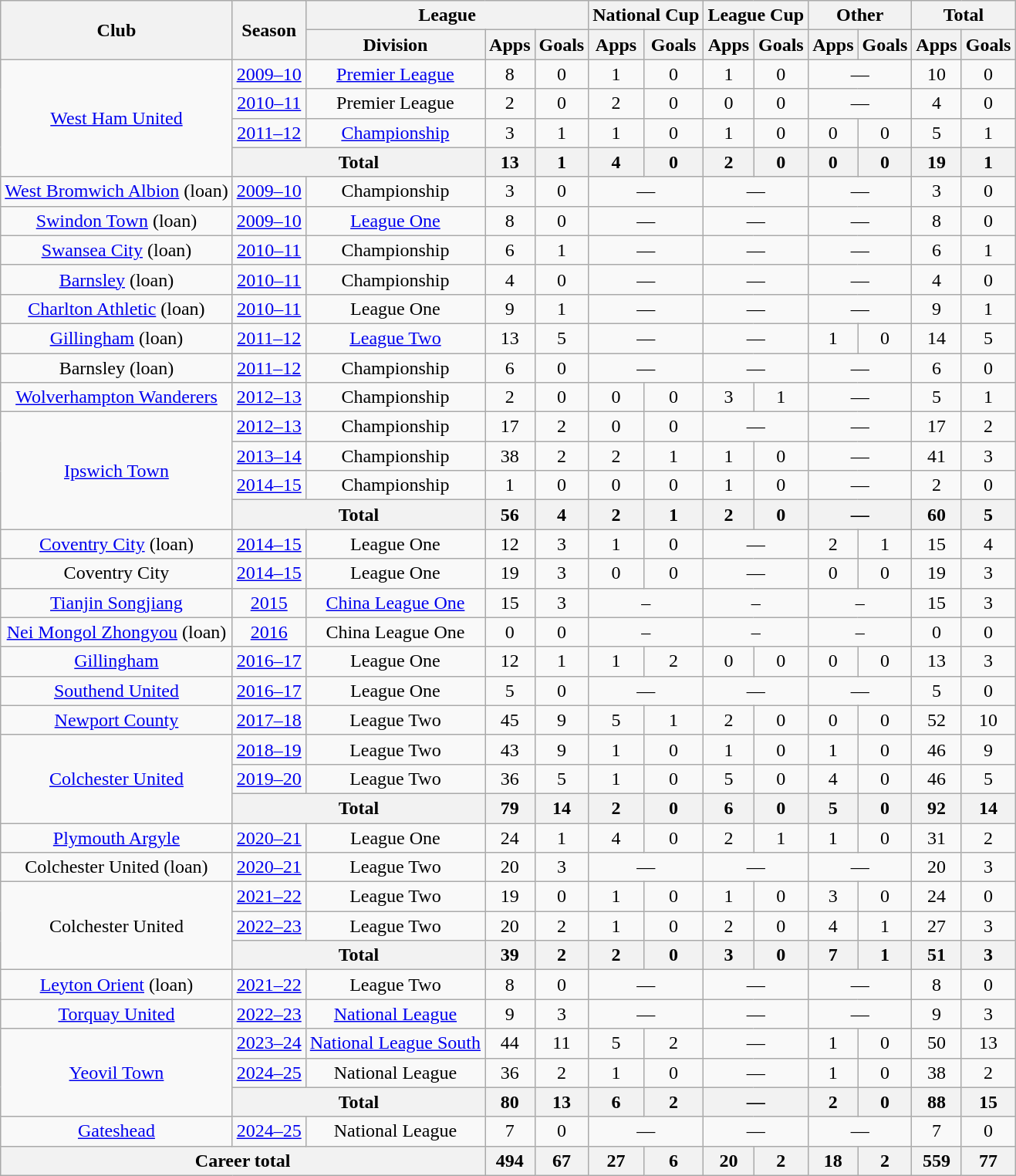<table class=wikitable style="text-align: center">
<tr>
<th rowspan=2>Club</th>
<th rowspan=2>Season</th>
<th colspan=3>League</th>
<th colspan=2>National Cup</th>
<th colspan=2>League Cup</th>
<th colspan=2>Other</th>
<th colspan=2>Total</th>
</tr>
<tr>
<th>Division</th>
<th>Apps</th>
<th>Goals</th>
<th>Apps</th>
<th>Goals</th>
<th>Apps</th>
<th>Goals</th>
<th>Apps</th>
<th>Goals</th>
<th>Apps</th>
<th>Goals</th>
</tr>
<tr>
<td rowspan=4><a href='#'>West Ham United</a></td>
<td><a href='#'>2009–10</a></td>
<td><a href='#'>Premier League</a></td>
<td>8</td>
<td>0</td>
<td>1</td>
<td>0</td>
<td>1</td>
<td>0</td>
<td colspan=2>—</td>
<td>10</td>
<td>0</td>
</tr>
<tr>
<td><a href='#'>2010–11</a></td>
<td>Premier League</td>
<td>2</td>
<td>0</td>
<td>2</td>
<td>0</td>
<td>0</td>
<td>0</td>
<td colspan=2>—</td>
<td>4</td>
<td>0</td>
</tr>
<tr>
<td><a href='#'>2011–12</a></td>
<td><a href='#'>Championship</a></td>
<td>3</td>
<td>1</td>
<td>1</td>
<td>0</td>
<td>1</td>
<td>0</td>
<td>0</td>
<td>0</td>
<td>5</td>
<td>1</td>
</tr>
<tr>
<th colspan=2>Total</th>
<th>13</th>
<th>1</th>
<th>4</th>
<th>0</th>
<th>2</th>
<th>0</th>
<th>0</th>
<th>0</th>
<th>19</th>
<th>1</th>
</tr>
<tr>
<td><a href='#'>West Bromwich Albion</a> (loan)</td>
<td><a href='#'>2009–10</a></td>
<td>Championship</td>
<td>3</td>
<td>0</td>
<td colspan=2>—</td>
<td colspan=2>—</td>
<td colspan=2>—</td>
<td>3</td>
<td>0</td>
</tr>
<tr>
<td><a href='#'>Swindon Town</a> (loan)</td>
<td><a href='#'>2009–10</a></td>
<td><a href='#'>League One</a></td>
<td>8</td>
<td>0</td>
<td colspan=2>—</td>
<td colspan=2>—</td>
<td colspan=2>—</td>
<td>8</td>
<td>0</td>
</tr>
<tr>
<td><a href='#'>Swansea City</a> (loan)</td>
<td><a href='#'>2010–11</a></td>
<td>Championship</td>
<td>6</td>
<td>1</td>
<td colspan=2>—</td>
<td colspan=2>—</td>
<td colspan=2>—</td>
<td>6</td>
<td>1</td>
</tr>
<tr>
<td><a href='#'>Barnsley</a> (loan)</td>
<td><a href='#'>2010–11</a></td>
<td>Championship</td>
<td>4</td>
<td>0</td>
<td colspan=2>—</td>
<td colspan=2>—</td>
<td colspan=2>—</td>
<td>4</td>
<td>0</td>
</tr>
<tr>
<td><a href='#'>Charlton Athletic</a> (loan)</td>
<td><a href='#'>2010–11</a></td>
<td>League One</td>
<td>9</td>
<td>1</td>
<td colspan=2>—</td>
<td colspan=2>—</td>
<td colspan=2>—</td>
<td>9</td>
<td>1</td>
</tr>
<tr>
<td><a href='#'>Gillingham</a> (loan)</td>
<td><a href='#'>2011–12</a></td>
<td><a href='#'>League Two</a></td>
<td>13</td>
<td>5</td>
<td colspan=2>—</td>
<td colspan=2>—</td>
<td>1</td>
<td>0</td>
<td>14</td>
<td>5</td>
</tr>
<tr>
<td>Barnsley (loan)</td>
<td><a href='#'>2011–12</a></td>
<td>Championship</td>
<td>6</td>
<td>0</td>
<td colspan=2>—</td>
<td colspan=2>—</td>
<td colspan=2>—</td>
<td>6</td>
<td>0</td>
</tr>
<tr>
<td><a href='#'>Wolverhampton Wanderers</a></td>
<td><a href='#'>2012–13</a></td>
<td>Championship</td>
<td>2</td>
<td>0</td>
<td>0</td>
<td>0</td>
<td>3</td>
<td>1</td>
<td colspan=2>—</td>
<td>5</td>
<td>1</td>
</tr>
<tr>
<td rowspan=4><a href='#'>Ipswich Town</a></td>
<td><a href='#'>2012–13</a></td>
<td>Championship</td>
<td>17</td>
<td>2</td>
<td>0</td>
<td>0</td>
<td colspan=2>—</td>
<td colspan=2>—</td>
<td>17</td>
<td>2</td>
</tr>
<tr>
<td><a href='#'>2013–14</a></td>
<td>Championship</td>
<td>38</td>
<td>2</td>
<td>2</td>
<td>1</td>
<td>1</td>
<td>0</td>
<td colspan=2>—</td>
<td>41</td>
<td>3</td>
</tr>
<tr>
<td><a href='#'>2014–15</a></td>
<td>Championship</td>
<td>1</td>
<td>0</td>
<td>0</td>
<td>0</td>
<td>1</td>
<td>0</td>
<td colspan=2>—</td>
<td>2</td>
<td>0</td>
</tr>
<tr>
<th colspan=2>Total</th>
<th>56</th>
<th>4</th>
<th>2</th>
<th>1</th>
<th>2</th>
<th>0</th>
<th colspan=2>—</th>
<th>60</th>
<th>5</th>
</tr>
<tr>
<td><a href='#'>Coventry City</a> (loan)</td>
<td><a href='#'>2014–15</a></td>
<td>League One</td>
<td>12</td>
<td>3</td>
<td>1</td>
<td>0</td>
<td colspan=2>—</td>
<td>2</td>
<td>1</td>
<td>15</td>
<td>4</td>
</tr>
<tr>
<td>Coventry City</td>
<td><a href='#'>2014–15</a></td>
<td>League One</td>
<td>19</td>
<td>3</td>
<td>0</td>
<td>0</td>
<td colspan=2>—</td>
<td>0</td>
<td>0</td>
<td>19</td>
<td>3</td>
</tr>
<tr>
<td><a href='#'>Tianjin Songjiang</a></td>
<td><a href='#'>2015</a></td>
<td><a href='#'>China League One</a></td>
<td>15</td>
<td>3</td>
<td colspan=2>–</td>
<td colspan=2>–</td>
<td colspan=2>–</td>
<td>15</td>
<td>3</td>
</tr>
<tr>
<td><a href='#'>Nei Mongol Zhongyou</a> (loan)</td>
<td><a href='#'>2016</a></td>
<td>China League One</td>
<td>0</td>
<td>0</td>
<td colspan=2>–</td>
<td colspan=2>–</td>
<td colspan=2>–</td>
<td>0</td>
<td>0</td>
</tr>
<tr>
<td><a href='#'>Gillingham</a></td>
<td><a href='#'>2016–17</a></td>
<td>League One</td>
<td>12</td>
<td>1</td>
<td>1</td>
<td>2</td>
<td>0</td>
<td>0</td>
<td>0</td>
<td>0</td>
<td>13</td>
<td>3</td>
</tr>
<tr>
<td><a href='#'>Southend United</a></td>
<td><a href='#'>2016–17</a></td>
<td>League One</td>
<td>5</td>
<td>0</td>
<td colspan=2>—</td>
<td colspan=2>—</td>
<td colspan=2>—</td>
<td>5</td>
<td>0</td>
</tr>
<tr>
<td><a href='#'>Newport County</a></td>
<td><a href='#'>2017–18</a></td>
<td>League Two</td>
<td>45</td>
<td>9</td>
<td>5</td>
<td>1</td>
<td>2</td>
<td>0</td>
<td>0</td>
<td>0</td>
<td>52</td>
<td>10</td>
</tr>
<tr>
<td rowspan=3><a href='#'>Colchester United</a></td>
<td><a href='#'>2018–19</a></td>
<td>League Two</td>
<td>43</td>
<td>9</td>
<td>1</td>
<td>0</td>
<td>1</td>
<td>0</td>
<td>1</td>
<td>0</td>
<td>46</td>
<td>9</td>
</tr>
<tr>
<td><a href='#'>2019–20</a></td>
<td>League Two</td>
<td>36</td>
<td>5</td>
<td>1</td>
<td>0</td>
<td>5</td>
<td>0</td>
<td>4</td>
<td>0</td>
<td>46</td>
<td>5</td>
</tr>
<tr>
<th colspan=2>Total</th>
<th>79</th>
<th>14</th>
<th>2</th>
<th>0</th>
<th>6</th>
<th>0</th>
<th>5</th>
<th>0</th>
<th>92</th>
<th>14</th>
</tr>
<tr>
<td><a href='#'>Plymouth Argyle</a></td>
<td><a href='#'>2020–21</a></td>
<td>League One</td>
<td>24</td>
<td>1</td>
<td>4</td>
<td>0</td>
<td>2</td>
<td>1</td>
<td>1</td>
<td>0</td>
<td>31</td>
<td>2</td>
</tr>
<tr>
<td>Colchester United (loan)</td>
<td><a href='#'>2020–21</a></td>
<td>League Two</td>
<td>20</td>
<td>3</td>
<td colspan=2>—</td>
<td colspan=2>—</td>
<td colspan=2>—</td>
<td>20</td>
<td>3</td>
</tr>
<tr>
<td rowspan=3>Colchester United</td>
<td><a href='#'>2021–22</a></td>
<td>League Two</td>
<td>19</td>
<td>0</td>
<td>1</td>
<td>0</td>
<td>1</td>
<td>0</td>
<td>3</td>
<td>0</td>
<td>24</td>
<td>0</td>
</tr>
<tr>
<td><a href='#'>2022–23</a></td>
<td>League Two</td>
<td>20</td>
<td>2</td>
<td>1</td>
<td>0</td>
<td>2</td>
<td>0</td>
<td>4</td>
<td>1</td>
<td>27</td>
<td>3</td>
</tr>
<tr>
<th colspan=2>Total</th>
<th>39</th>
<th>2</th>
<th>2</th>
<th>0</th>
<th>3</th>
<th>0</th>
<th>7</th>
<th>1</th>
<th>51</th>
<th>3</th>
</tr>
<tr>
<td><a href='#'>Leyton Orient</a> (loan)</td>
<td><a href='#'>2021–22</a></td>
<td>League Two</td>
<td>8</td>
<td>0</td>
<td colspan=2>—</td>
<td colspan=2>—</td>
<td colspan=2>—</td>
<td>8</td>
<td>0</td>
</tr>
<tr>
<td><a href='#'>Torquay United</a></td>
<td><a href='#'>2022–23</a></td>
<td><a href='#'>National League</a></td>
<td>9</td>
<td>3</td>
<td colspan=2>—</td>
<td colspan=2>—</td>
<td colspan=2>—</td>
<td>9</td>
<td>3</td>
</tr>
<tr>
<td rowspan=3><a href='#'>Yeovil Town</a></td>
<td><a href='#'>2023–24</a></td>
<td><a href='#'>National League South</a></td>
<td>44</td>
<td>11</td>
<td>5</td>
<td>2</td>
<td colspan=2>—</td>
<td>1</td>
<td>0</td>
<td>50</td>
<td>13</td>
</tr>
<tr>
<td><a href='#'>2024–25</a></td>
<td>National League</td>
<td>36</td>
<td>2</td>
<td>1</td>
<td>0</td>
<td colspan=2>—</td>
<td>1</td>
<td>0</td>
<td>38</td>
<td>2</td>
</tr>
<tr>
<th colspan=2>Total</th>
<th>80</th>
<th>13</th>
<th>6</th>
<th>2</th>
<th colspan=2>—</th>
<th>2</th>
<th>0</th>
<th>88</th>
<th>15</th>
</tr>
<tr>
<td><a href='#'>Gateshead</a></td>
<td><a href='#'>2024–25</a></td>
<td>National League</td>
<td>7</td>
<td>0</td>
<td colspan=2>—</td>
<td colspan=2>—</td>
<td colspan=2>—</td>
<td>7</td>
<td>0</td>
</tr>
<tr>
<th colspan=3>Career total</th>
<th>494</th>
<th>67</th>
<th>27</th>
<th>6</th>
<th>20</th>
<th>2</th>
<th>18</th>
<th>2</th>
<th>559</th>
<th>77</th>
</tr>
</table>
